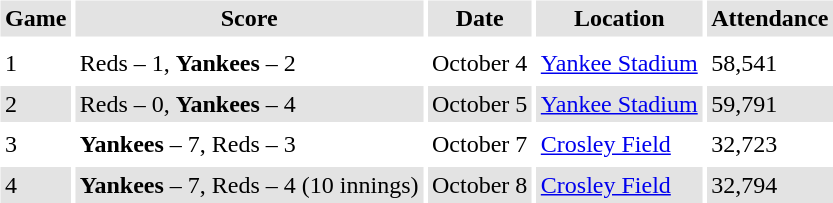<table border="0" cellspacing="3" cellpadding="3">
<tr style="background: #e3e3e3;">
<th>Game</th>
<th>Score</th>
<th>Date</th>
<th>Location</th>
<th>Attendance</th>
</tr>
<tr style="background: #e3e3e3;">
</tr>
<tr>
<td>1</td>
<td>Reds – 1, <strong>Yankees</strong> – 2</td>
<td>October 4</td>
<td><a href='#'>Yankee Stadium</a></td>
<td>58,541</td>
</tr>
<tr style="background: #e3e3e3;">
<td>2</td>
<td>Reds – 0, <strong>Yankees</strong> – 4</td>
<td>October 5</td>
<td><a href='#'>Yankee Stadium</a></td>
<td>59,791</td>
</tr>
<tr>
<td>3</td>
<td><strong>Yankees</strong> – 7, Reds – 3</td>
<td>October 7</td>
<td><a href='#'>Crosley Field</a></td>
<td>32,723</td>
</tr>
<tr style="background: #e3e3e3;">
<td>4</td>
<td><strong>Yankees</strong> – 7, Reds – 4 (10 innings)</td>
<td>October 8</td>
<td><a href='#'>Crosley Field</a></td>
<td>32,794</td>
</tr>
</table>
